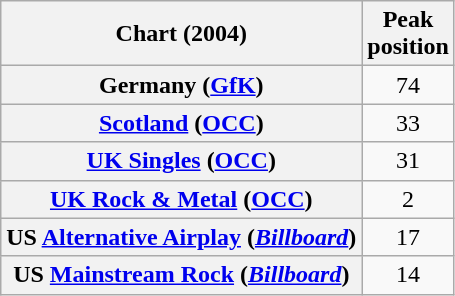<table class="wikitable sortable plainrowheaders" style="text-align:center">
<tr>
<th scope="col">Chart (2004)</th>
<th scope="col">Peak<br>position</th>
</tr>
<tr>
<th scope="row">Germany (<a href='#'>GfK</a>)</th>
<td>74</td>
</tr>
<tr>
<th scope="row"><a href='#'>Scotland</a> (<a href='#'>OCC</a>)</th>
<td>33</td>
</tr>
<tr>
<th scope="row"><a href='#'>UK Singles</a> (<a href='#'>OCC</a>)</th>
<td>31</td>
</tr>
<tr>
<th scope="row"><a href='#'>UK Rock & Metal</a> (<a href='#'>OCC</a>)</th>
<td>2</td>
</tr>
<tr>
<th scope="row">US <a href='#'>Alternative Airplay</a> (<em><a href='#'>Billboard</a></em>)</th>
<td>17</td>
</tr>
<tr>
<th scope="row">US <a href='#'>Mainstream Rock</a> (<em><a href='#'>Billboard</a></em>)</th>
<td>14</td>
</tr>
</table>
